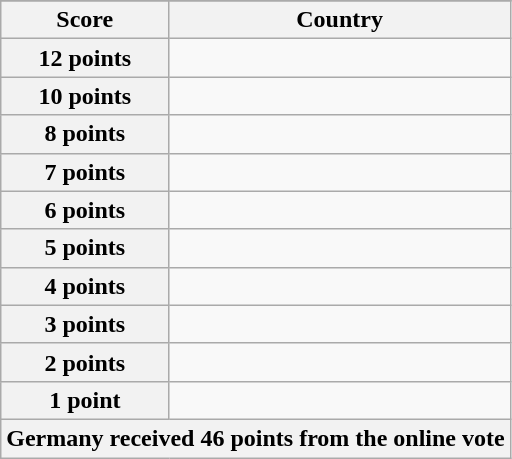<table class="wikitable">
<tr>
</tr>
<tr>
<th scope="col" width="33%">Score</th>
<th scope="col">Country</th>
</tr>
<tr>
<th scope="row">12 points</th>
<td></td>
</tr>
<tr>
<th scope="row">10 points</th>
<td></td>
</tr>
<tr>
<th scope="row">8 points</th>
<td></td>
</tr>
<tr>
<th scope="row">7 points</th>
<td></td>
</tr>
<tr>
<th scope="row">6 points</th>
<td></td>
</tr>
<tr>
<th scope="row">5 points</th>
<td></td>
</tr>
<tr>
<th scope="row">4 points</th>
<td></td>
</tr>
<tr>
<th scope="row">3 points</th>
<td></td>
</tr>
<tr>
<th scope="row">2 points</th>
<td></td>
</tr>
<tr>
<th scope="row">1 point</th>
<td></td>
</tr>
<tr>
<th colspan="2">Germany received 46 points from the online vote</th>
</tr>
</table>
